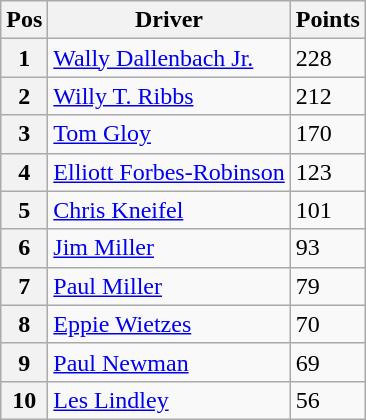<table class=wikitable>
<tr>
<th>Pos</th>
<th>Driver</th>
<th>Points</th>
</tr>
<tr>
<th>1</th>
<td> <a href='#'>Wally Dallenbach Jr.</a></td>
<td>228</td>
</tr>
<tr>
<th>2</th>
<td> <a href='#'>Willy T. Ribbs</a></td>
<td>212</td>
</tr>
<tr>
<th>3</th>
<td> <a href='#'>Tom Gloy</a></td>
<td>170</td>
</tr>
<tr>
<th>4</th>
<td> <a href='#'>Elliott Forbes-Robinson</a></td>
<td>123</td>
</tr>
<tr>
<th>5</th>
<td> <a href='#'>Chris Kneifel</a></td>
<td>101</td>
</tr>
<tr>
<th>6</th>
<td> <a href='#'>Jim Miller</a></td>
<td>93</td>
</tr>
<tr>
<th>7</th>
<td> <a href='#'>Paul Miller</a></td>
<td>79</td>
</tr>
<tr>
<th>8</th>
<td> <a href='#'>Eppie Wietzes</a></td>
<td>70</td>
</tr>
<tr>
<th>9</th>
<td> <a href='#'>Paul Newman</a></td>
<td>69</td>
</tr>
<tr>
<th>10</th>
<td> <a href='#'>Les Lindley</a></td>
<td>56</td>
</tr>
</table>
